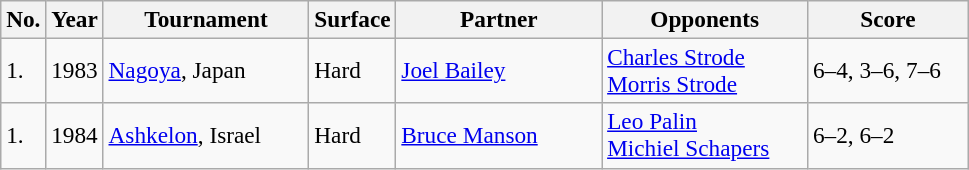<table class="sortable wikitable" style=font-size:97%>
<tr>
<th>No.</th>
<th style="width:30px">Year</th>
<th style="width:130px">Tournament</th>
<th style="width:50px">Surface</th>
<th style="width:130px">Partner</th>
<th style="width:130px">Opponents</th>
<th style="width:100px" class="unsortable">Score</th>
</tr>
<tr>
<td>1.</td>
<td>1983</td>
<td><a href='#'>Nagoya</a>, Japan</td>
<td>Hard</td>
<td> <a href='#'>Joel Bailey</a></td>
<td> <a href='#'>Charles Strode</a><br> <a href='#'>Morris Strode</a></td>
<td>6–4, 3–6, 7–6</td>
</tr>
<tr>
<td>1.</td>
<td>1984</td>
<td><a href='#'>Ashkelon</a>, Israel</td>
<td>Hard</td>
<td> <a href='#'>Bruce Manson</a></td>
<td> <a href='#'>Leo Palin</a><br> <a href='#'>Michiel Schapers</a></td>
<td>6–2, 6–2</td>
</tr>
</table>
